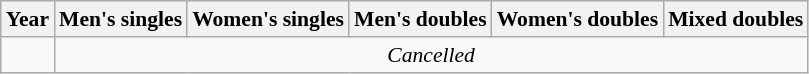<table class=wikitable style="font-size:90%">
<tr>
<th>Year</th>
<th>Men's singles</th>
<th>Women's singles</th>
<th>Men's doubles</th>
<th>Women's doubles</th>
<th>Mixed doubles</th>
</tr>
<tr>
<td></td>
<td colspan="5" align="center"><em>Cancelled</em> </td>
</tr>
</table>
